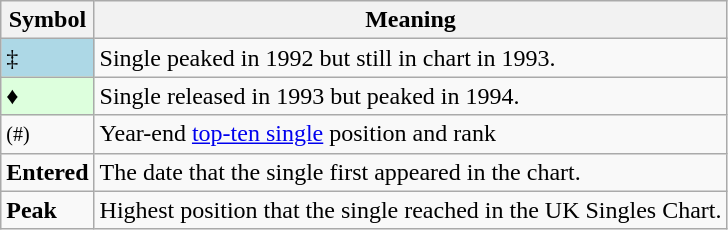<table Class="wikitable">
<tr>
<th>Symbol</th>
<th>Meaning</th>
</tr>
<tr>
<td bgcolor=lightblue>‡</td>
<td>Single peaked in 1992 but still in chart in 1993.</td>
</tr>
<tr>
<td bgcolor=#DDFFDD>♦</td>
<td>Single released in 1993 but peaked in 1994.</td>
</tr>
<tr>
<td><small>(#)</small></td>
<td>Year-end <a href='#'>top-ten single</a> position and rank</td>
</tr>
<tr>
<td><strong>Entered</strong></td>
<td>The date that the single first appeared in the chart.</td>
</tr>
<tr>
<td><strong>Peak</strong></td>
<td>Highest position that the single reached in the UK Singles Chart.</td>
</tr>
</table>
